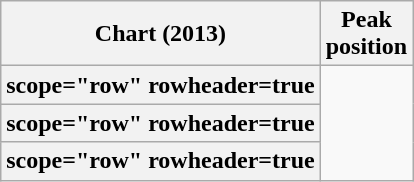<table class="wikitable sortable plainrowheaders">
<tr>
<th>Chart (2013)</th>
<th>Peak<br>position</th>
</tr>
<tr>
<th>scope="row" rowheader=true</th>
</tr>
<tr>
<th>scope="row" rowheader=true</th>
</tr>
<tr>
<th>scope="row" rowheader=true</th>
</tr>
</table>
